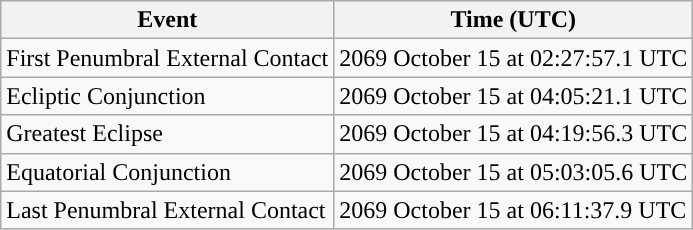<table class="wikitable">
<tr>
<th>Event</th>
<th>Time (UTC)</th>
</tr>
<tr>
<td>First Penumbral External Contact</td>
<td>2069 October 15 at 02:27:57.1 UTC</td>
</tr>
<tr>
<td>Ecliptic Conjunction</td>
<td>2069 October 15 at 04:05:21.1 UTC</td>
</tr>
<tr>
<td>Greatest Eclipse</td>
<td>2069 October 15 at 04:19:56.3 UTC</td>
</tr>
<tr>
<td>Equatorial Conjunction</td>
<td>2069 October 15 at 05:03:05.6 UTC</td>
</tr>
<tr>
<td>Last Penumbral External Contact</td>
<td>2069 October 15 at 06:11:37.9 UTC</td>
</tr>
</table>
